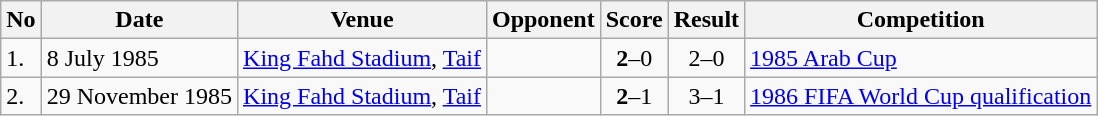<table class="wikitable" style="font-size:100%;">
<tr>
<th>No</th>
<th>Date</th>
<th>Venue</th>
<th>Opponent</th>
<th>Score</th>
<th>Result</th>
<th>Competition</th>
</tr>
<tr>
<td>1.</td>
<td>8 July 1985</td>
<td><a href='#'>King Fahd Stadium</a>, <a href='#'>Taif</a></td>
<td></td>
<td align=center><strong>2</strong>–0</td>
<td align=center>2–0</td>
<td><a href='#'>1985 Arab Cup</a></td>
</tr>
<tr>
<td>2.</td>
<td>29 November 1985</td>
<td><a href='#'>King Fahd Stadium</a>, <a href='#'>Taif</a></td>
<td></td>
<td align=center><strong>2</strong>–1</td>
<td align=center>3–1</td>
<td><a href='#'>1986 FIFA World Cup qualification</a></td>
</tr>
</table>
